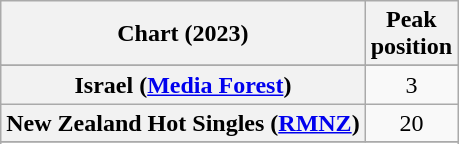<table class="wikitable sortable plainrowheaders">
<tr>
<th scope="col">Chart (2023)</th>
<th scope="col">Peak<br>position</th>
</tr>
<tr>
</tr>
<tr>
</tr>
<tr>
<th scope="row">Israel (<a href='#'>Media Forest</a>)</th>
<td align="center">3</td>
</tr>
<tr>
<th scope="row">New Zealand Hot Singles (<a href='#'>RMNZ</a>)</th>
<td align="center">20</td>
</tr>
<tr>
</tr>
<tr>
</tr>
<tr>
</tr>
<tr>
</tr>
</table>
